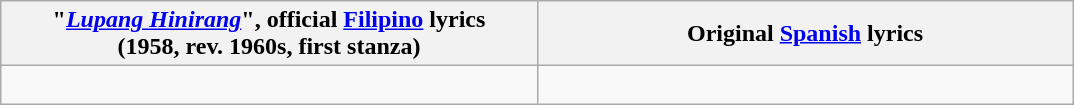<table class="wikitable" style="margin:1em auto">
<tr>
<th style="width:350px;">"<em><a href='#'>Lupang Hinirang</a></em>", official <a href='#'>Filipino</a> lyrics<br>(1958, rev. 1960s, first stanza)</th>
<th style="width:350px;">Original <a href='#'>Spanish</a> lyrics</th>
</tr>
<tr valign="top">
<td><br></td>
<td><br></td>
</tr>
</table>
